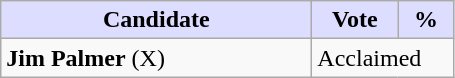<table class="wikitable">
<tr>
<th style="background:#ddf; width:200px;">Candidate</th>
<th style="background:#ddf; width:50px;">Vote</th>
<th style="background:#ddf; width:30px;">%</th>
</tr>
<tr>
<td><strong>Jim Palmer</strong> (X)</td>
<td colspan="2">Acclaimed</td>
</tr>
</table>
